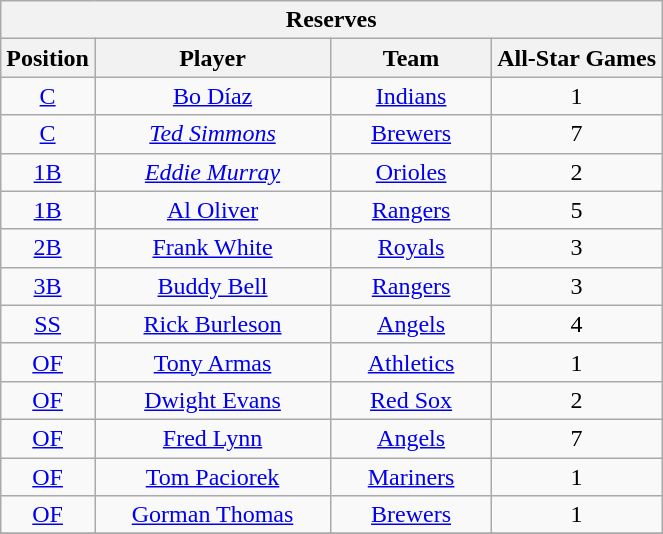<table class="wikitable" style="font-size: 100%; text-align:center;">
<tr>
<th colspan="4">Reserves</th>
</tr>
<tr>
<th>Position</th>
<th width="150">Player</th>
<th width="100">Team</th>
<th>All-Star Games</th>
</tr>
<tr>
<td><a href='#'>C</a></td>
<td><a href='#'>Bo Díaz</a></td>
<td><a href='#'>Indians</a></td>
<td>1</td>
</tr>
<tr>
<td><a href='#'>C</a></td>
<td><em><a href='#'>Ted Simmons</a></em></td>
<td><a href='#'>Brewers</a></td>
<td>7</td>
</tr>
<tr>
<td><a href='#'>1B</a></td>
<td><em><a href='#'>Eddie Murray</a></em></td>
<td><a href='#'>Orioles</a></td>
<td>2</td>
</tr>
<tr>
<td><a href='#'>1B</a></td>
<td><a href='#'>Al Oliver</a></td>
<td><a href='#'>Rangers</a></td>
<td>5</td>
</tr>
<tr>
<td><a href='#'>2B</a></td>
<td><a href='#'>Frank White</a></td>
<td><a href='#'>Royals</a></td>
<td>3</td>
</tr>
<tr>
<td><a href='#'>3B</a></td>
<td><a href='#'>Buddy Bell</a></td>
<td><a href='#'>Rangers</a></td>
<td>3</td>
</tr>
<tr>
<td><a href='#'>SS</a></td>
<td><a href='#'>Rick Burleson</a></td>
<td><a href='#'>Angels</a></td>
<td>4</td>
</tr>
<tr>
<td><a href='#'>OF</a></td>
<td><a href='#'>Tony Armas</a></td>
<td><a href='#'>Athletics</a></td>
<td>1</td>
</tr>
<tr>
<td><a href='#'>OF</a></td>
<td><a href='#'>Dwight Evans</a></td>
<td><a href='#'>Red Sox</a></td>
<td>2</td>
</tr>
<tr>
<td><a href='#'>OF</a></td>
<td><a href='#'>Fred Lynn</a></td>
<td><a href='#'>Angels</a></td>
<td>7</td>
</tr>
<tr>
<td><a href='#'>OF</a></td>
<td><a href='#'>Tom Paciorek</a></td>
<td><a href='#'>Mariners</a></td>
<td>1</td>
</tr>
<tr>
<td><a href='#'>OF</a></td>
<td><a href='#'>Gorman Thomas</a></td>
<td><a href='#'>Brewers</a></td>
<td>1</td>
</tr>
<tr>
</tr>
</table>
